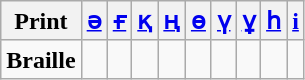<table class="wikitable" style="text-align:center">
<tr>
<th><strong>Print</strong></th>
<th><a href='#'>ә</a></th>
<th><a href='#'>ғ</a></th>
<th><a href='#'>қ</a></th>
<th><a href='#'>ң</a></th>
<th><a href='#'>ө</a></th>
<th><a href='#'>ү</a></th>
<th><a href='#'>ұ</a></th>
<th><a href='#'>һ</a></th>
<th><a href='#'>і</a></th>
</tr>
<tr>
<td><strong>Braille</strong></td>
<td></td>
<td></td>
<td></td>
<td></td>
<td></td>
<td></td>
<td></td>
<td></td>
<td></td>
</tr>
</table>
